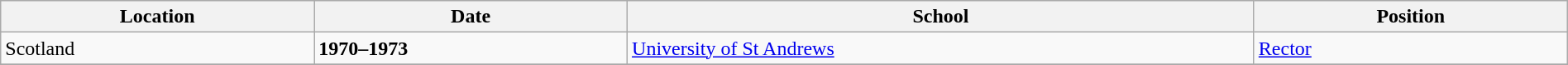<table class="wikitable" style="width:100%;">
<tr>
<th style="width:20%;">Location</th>
<th style="width:20%;">Date</th>
<th style="width:40%;">School</th>
<th style="width:20%;">Position</th>
</tr>
<tr>
<td>Scotland</td>
<td><strong>1970–1973</strong></td>
<td><a href='#'>University of St Andrews</a></td>
<td><a href='#'>Rector</a></td>
</tr>
<tr>
</tr>
</table>
